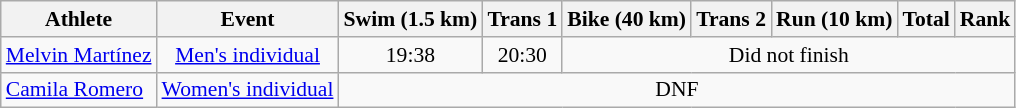<table class="wikitable" style="font-size:90%">
<tr>
<th>Athlete</th>
<th>Event</th>
<th>Swim (1.5 km)</th>
<th>Trans 1</th>
<th>Bike (40 km)</th>
<th>Trans 2</th>
<th>Run (10 km)</th>
<th>Total</th>
<th>Rank</th>
</tr>
<tr align=center>
<td align=left><a href='#'>Melvin Martínez</a></td>
<td><a href='#'>Men's individual</a></td>
<td>19:38</td>
<td>20:30</td>
<td colspan=5>Did not finish</td>
</tr>
<tr align=center>
<td align=left><a href='#'>Camila Romero</a></td>
<td><a href='#'>Women's individual</a></td>
<td colspan=7>DNF</td>
</tr>
</table>
